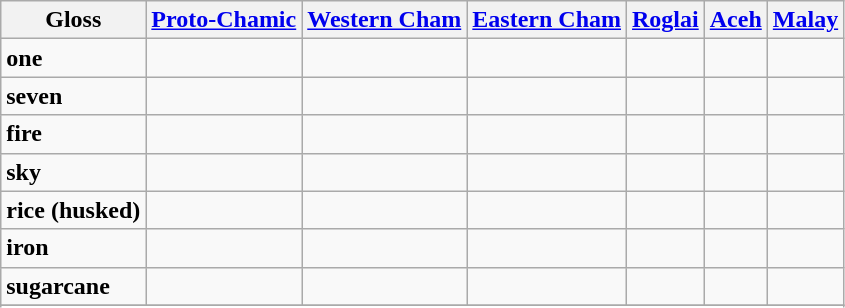<table class="wikitable" line-height:1.25em;">
<tr>
<th>Gloss</th>
<th><a href='#'>Proto-Chamic</a></th>
<th><a href='#'>Western Cham</a></th>
<th><a href='#'>Eastern Cham</a></th>
<th><a href='#'>Roglai</a></th>
<th><a href='#'>Aceh</a></th>
<th><a href='#'>Malay</a></th>
</tr>
<tr>
<td><strong>one</strong></td>
<td></td>
<td></td>
<td></td>
<td></td>
<td></td>
<td></td>
</tr>
<tr>
<td><strong>seven</strong></td>
<td></td>
<td></td>
<td></td>
<td></td>
<td></td>
<td></td>
</tr>
<tr>
<td><strong>fire</strong></td>
<td></td>
<td></td>
<td></td>
<td></td>
<td></td>
<td></td>
</tr>
<tr>
<td><strong>sky</strong></td>
<td></td>
<td></td>
<td> </td>
<td></td>
<td></td>
<td></td>
</tr>
<tr>
<td><strong>rice (husked)</strong></td>
<td></td>
<td></td>
<td></td>
<td></td>
<td></td>
<td></td>
</tr>
<tr>
<td><strong>iron</strong></td>
<td><em></em></td>
<td></td>
<td></td>
<td></td>
<td></td>
<td></td>
</tr>
<tr>
<td><strong>sugarcane</strong></td>
<td></td>
<td></td>
<td></td>
<td></td>
<td></td>
<td></td>
</tr>
<tr>
</tr>
<tr>
</tr>
<tr>
</tr>
</table>
